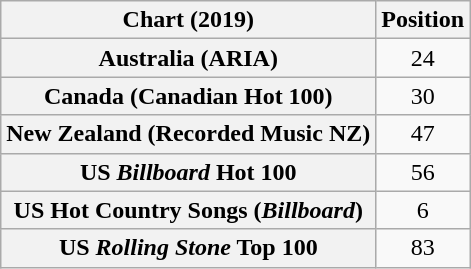<table class="wikitable sortable plainrowheaders" style="text-align:center">
<tr>
<th scope="col">Chart (2019)</th>
<th scope="col">Position</th>
</tr>
<tr>
<th scope="row">Australia (ARIA)</th>
<td>24</td>
</tr>
<tr>
<th scope="row">Canada (Canadian Hot 100)</th>
<td>30</td>
</tr>
<tr>
<th scope="row">New Zealand (Recorded Music NZ)</th>
<td>47</td>
</tr>
<tr>
<th scope="row">US <em>Billboard</em> Hot 100</th>
<td>56</td>
</tr>
<tr>
<th scope="row">US Hot Country Songs (<em>Billboard</em>)</th>
<td>6</td>
</tr>
<tr>
<th scope="row">US <em>Rolling Stone</em> Top 100</th>
<td>83</td>
</tr>
</table>
